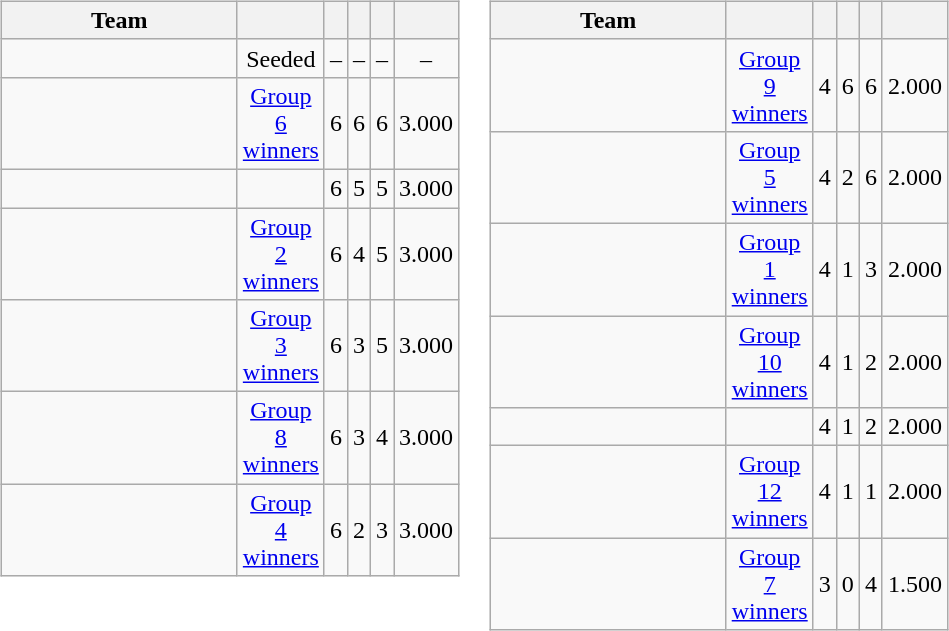<table>
<tr valign=top>
<td><br><table class="wikitable" style="text-align: center;">
<tr>
<th width=150>Team</th>
<th width=35></th>
<th width=8></th>
<th width=8></th>
<th width=8></th>
<th width=8></th>
</tr>
<tr>
<td align=left></td>
<td>Seeded</td>
<td>–</td>
<td>–</td>
<td>–</td>
<td>–</td>
</tr>
<tr>
<td align=left></td>
<td><a href='#'>Group 6 winners</a></td>
<td>6</td>
<td>6</td>
<td>6</td>
<td>3.000</td>
</tr>
<tr>
<td align=left></td>
<td></td>
<td>6</td>
<td>5</td>
<td>5</td>
<td>3.000</td>
</tr>
<tr>
<td align=left></td>
<td><a href='#'>Group 2 winners</a></td>
<td>6</td>
<td>4</td>
<td>5</td>
<td>3.000</td>
</tr>
<tr>
<td align=left></td>
<td><a href='#'>Group 3 winners</a></td>
<td>6</td>
<td>3</td>
<td>5</td>
<td>3.000</td>
</tr>
<tr>
<td align=left></td>
<td><a href='#'>Group 8 winners</a></td>
<td>6</td>
<td>3</td>
<td>4</td>
<td>3.000</td>
</tr>
<tr>
<td align=left></td>
<td><a href='#'>Group 4 winners</a></td>
<td>6</td>
<td>2</td>
<td>3</td>
<td>3.000</td>
</tr>
</table>
</td>
<td><br><table class="wikitable" style="text-align: center;">
<tr>
<th width=150>Team</th>
<th width=35></th>
<th width=8></th>
<th width=8></th>
<th width=8></th>
<th width=8></th>
</tr>
<tr>
<td align=left></td>
<td><a href='#'>Group 9 winners</a></td>
<td>4</td>
<td>6</td>
<td>6</td>
<td>2.000</td>
</tr>
<tr>
<td align=left></td>
<td><a href='#'>Group 5 winners</a></td>
<td>4</td>
<td>2</td>
<td>6</td>
<td>2.000</td>
</tr>
<tr>
<td align=left></td>
<td><a href='#'>Group 1 winners</a></td>
<td>4</td>
<td>1</td>
<td>3</td>
<td>2.000</td>
</tr>
<tr>
<td align=left></td>
<td><a href='#'>Group 10 winners</a></td>
<td>4</td>
<td>1</td>
<td>2</td>
<td>2.000</td>
</tr>
<tr>
<td align=left></td>
<td></td>
<td>4</td>
<td>1</td>
<td>2</td>
<td>2.000</td>
</tr>
<tr>
<td align=left></td>
<td><a href='#'>Group 12 winners</a></td>
<td>4</td>
<td>1</td>
<td>1</td>
<td>2.000</td>
</tr>
<tr>
<td align=left></td>
<td><a href='#'>Group 7 winners</a></td>
<td>3</td>
<td>0</td>
<td>4</td>
<td>1.500</td>
</tr>
</table>
</td>
</tr>
</table>
